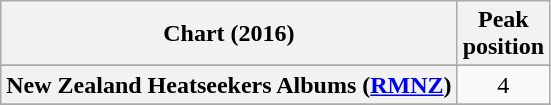<table class="wikitable sortable plainrowheaders" style="text-align:center">
<tr>
<th scope="col">Chart (2016)</th>
<th scope="col">Peak<br> position</th>
</tr>
<tr>
</tr>
<tr>
<th scope="row">New Zealand Heatseekers Albums (<a href='#'>RMNZ</a>)</th>
<td>4</td>
</tr>
<tr>
</tr>
</table>
